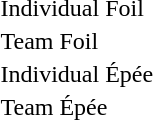<table>
<tr>
<td>Individual Foil</td>
<td></td>
<td></td>
<td></td>
</tr>
<tr>
<td>Team Foil</td>
<td></td>
<td></td>
<td></td>
</tr>
<tr>
<td>Individual Épée</td>
<td></td>
<td></td>
<td></td>
</tr>
<tr>
<td>Team Épée</td>
<td></td>
<td></td>
<td></td>
</tr>
</table>
